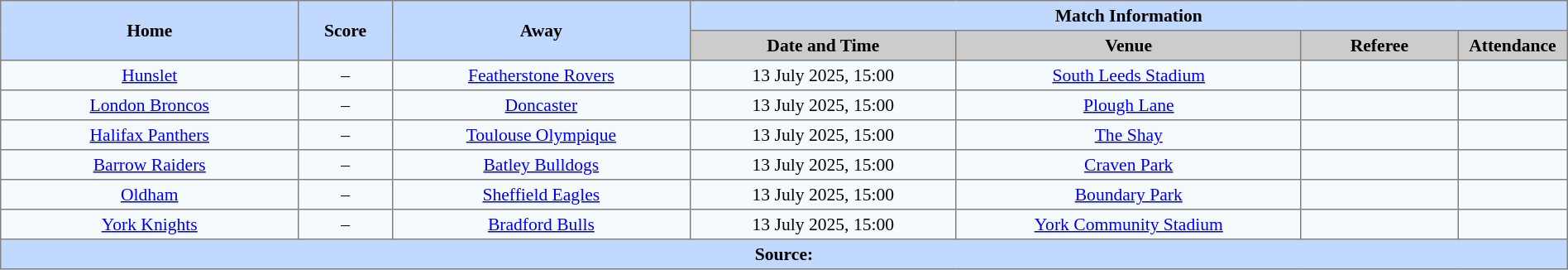<table border=1 style="border-collapse:collapse; font-size:90%; text-align:center;" cellpadding=3 cellspacing=0 width=100%>
<tr bgcolor=#C1D8FF>
<th scope="col" rowspan=2 width=19%>Home</th>
<th scope="col" rowspan=2 width=6%>Score</th>
<th scope="col" rowspan=2 width=19%>Away</th>
<th colspan=4>Match Information</th>
</tr>
<tr bgcolor=#CCCCCC>
<th scope="col" width=17%>Date and Time</th>
<th scope="col" width=22%>Venue</th>
<th scope="col" width=10%>Referee</th>
<th scope="col" width=7%>Attendance</th>
</tr>
<tr bgcolor=#F5FAFF>
<td> <a href='#'>Hunslet</a></td>
<td>–</td>
<td> <a href='#'>Featherstone Rovers</a></td>
<td>13 July 2025, 15:00</td>
<td><a href='#'>South Leeds Stadium</a></td>
<td></td>
<td></td>
</tr>
<tr bgcolor=#F5FAFF>
<td> <a href='#'>London Broncos</a></td>
<td>–</td>
<td> <a href='#'>Doncaster</a></td>
<td>13 July 2025, 15:00</td>
<td><a href='#'>Plough Lane</a></td>
<td></td>
<td></td>
</tr>
<tr bgcolor=#F5FAFF>
<td> <a href='#'>Halifax Panthers</a></td>
<td>–</td>
<td> <a href='#'>Toulouse Olympique</a></td>
<td>13 July 2025, 15:00</td>
<td><a href='#'>The Shay</a></td>
<td></td>
<td></td>
</tr>
<tr bgcolor=#F5FAFF>
<td> <a href='#'>Barrow Raiders</a></td>
<td>–</td>
<td> <a href='#'>Batley Bulldogs</a></td>
<td>13 July 2025, 15:00</td>
<td><a href='#'>Craven Park</a></td>
<td></td>
<td></td>
</tr>
<tr bgcolor=#F5FAFF>
<td> <a href='#'>Oldham</a></td>
<td>–</td>
<td> <a href='#'>Sheffield Eagles</a></td>
<td>13 July 2025, 15:00</td>
<td><a href='#'>Boundary Park</a></td>
<td></td>
<td></td>
</tr>
<tr bgcolor=#F5FAFF>
<td> <a href='#'>York Knights</a></td>
<td>–</td>
<td> <a href='#'>Bradford Bulls</a></td>
<td>13 July 2025, 15:00</td>
<td><a href='#'>York Community Stadium</a></td>
<td></td>
<td></td>
</tr>
<tr style="background:#c1d8ff;">
<th colspan=7>Source:</th>
</tr>
</table>
